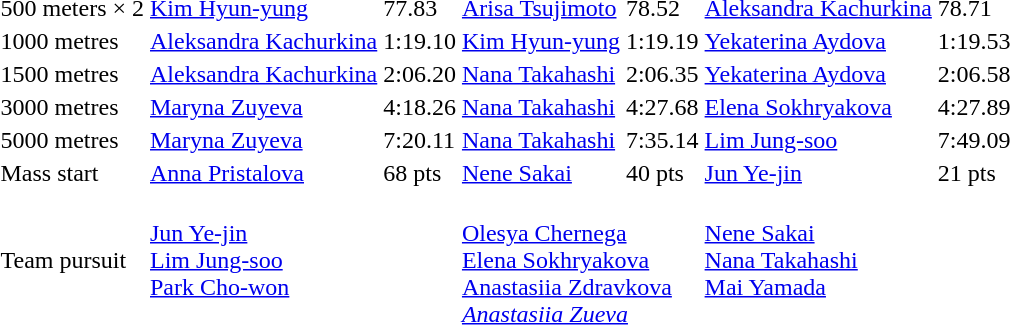<table>
<tr>
<td>500 meters × 2</td>
<td> <a href='#'>Kim Hyun-yung</a></td>
<td>77.83</td>
<td> <a href='#'>Arisa Tsujimoto</a></td>
<td>78.52</td>
<td> <a href='#'>Aleksandra Kachurkina</a></td>
<td>78.71</td>
</tr>
<tr>
<td>1000 metres</td>
<td> <a href='#'>Aleksandra Kachurkina</a></td>
<td>1:19.10</td>
<td> <a href='#'>Kim Hyun-yung</a></td>
<td>1:19.19</td>
<td> <a href='#'>Yekaterina Aydova</a></td>
<td>1:19.53</td>
</tr>
<tr>
<td>1500 metres</td>
<td> <a href='#'>Aleksandra Kachurkina</a></td>
<td>2:06.20</td>
<td> <a href='#'>Nana Takahashi</a></td>
<td>2:06.35</td>
<td> <a href='#'>Yekaterina Aydova</a></td>
<td>2:06.58</td>
</tr>
<tr>
<td>3000 metres</td>
<td> <a href='#'>Maryna Zuyeva</a></td>
<td>4:18.26</td>
<td> <a href='#'>Nana Takahashi</a></td>
<td>4:27.68</td>
<td> <a href='#'>Elena Sokhryakova</a></td>
<td>4:27.89</td>
</tr>
<tr>
<td>5000 metres</td>
<td> <a href='#'>Maryna Zuyeva</a></td>
<td>7:20.11</td>
<td> <a href='#'>Nana Takahashi</a></td>
<td>7:35.14</td>
<td> <a href='#'>Lim Jung-soo</a></td>
<td>7:49.09</td>
</tr>
<tr>
<td>Mass start</td>
<td> <a href='#'>Anna Pristalova</a></td>
<td>68 pts</td>
<td> <a href='#'>Nene Sakai</a></td>
<td>40 pts</td>
<td> <a href='#'>Jun Ye-jin</a></td>
<td>21 pts</td>
</tr>
<tr>
<td>Team pursuit</td>
<td colspan=2 valign=top><br><a href='#'>Jun Ye-jin</a><br><a href='#'>Lim Jung-soo</a><br><a href='#'>Park Cho-won</a></td>
<td colspan=2 valign=top><br><a href='#'>Olesya Chernega</a><br><a href='#'>Elena Sokhryakova</a><br><a href='#'>Anastasiia Zdravkova</a><br><em><a href='#'>Anastasiia Zueva</a></em></td>
<td colspan=2 valign=top><br><a href='#'>Nene Sakai</a><br><a href='#'>Nana Takahashi</a><br><a href='#'>Mai Yamada</a></td>
</tr>
</table>
